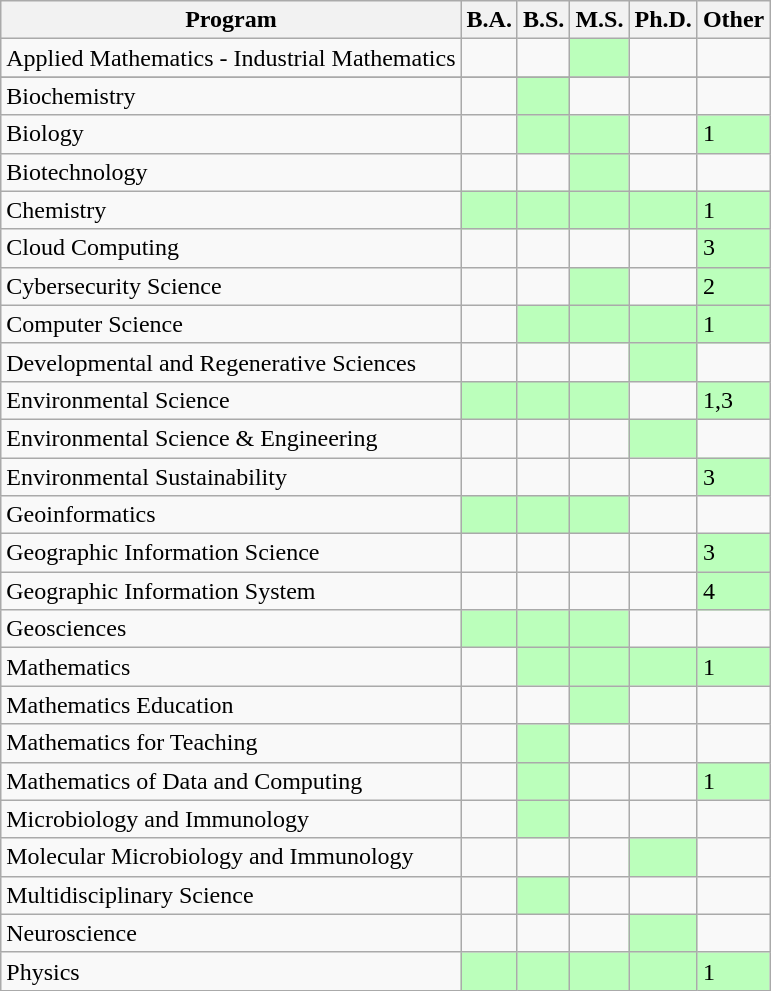<table class="wikitable">
<tr>
<th>Program</th>
<th>B.A.</th>
<th>B.S.</th>
<th>M.S.</th>
<th>Ph.D.</th>
<th>Other</th>
</tr>
<tr>
<td>Applied Mathematics - Industrial Mathematics</td>
<td></td>
<td></td>
<td style="background: #bfb"></td>
<td></td>
<td></td>
</tr>
<tr>
</tr>
<tr>
<td>Biochemistry</td>
<td></td>
<td style="background: #bfb"></td>
<td></td>
<td></td>
<td></td>
</tr>
<tr>
<td>Biology</td>
<td></td>
<td style="background: #bfb"></td>
<td style="background: #bfb"></td>
<td></td>
<td style="background: #bfb">1</td>
</tr>
<tr>
<td>Biotechnology</td>
<td></td>
<td></td>
<td style="background: #bfb"></td>
<td></td>
<td></td>
</tr>
<tr>
<td>Chemistry</td>
<td style="background: #bfb"></td>
<td style="background: #bfb"></td>
<td style="background: #bfb"></td>
<td style="background: #bfb"></td>
<td style="background: #bfb">1</td>
</tr>
<tr>
<td>Cloud Computing</td>
<td></td>
<td></td>
<td></td>
<td></td>
<td style="background: #bfb">3</td>
</tr>
<tr>
<td>Cybersecurity Science</td>
<td></td>
<td></td>
<td style="background: #bfb"></td>
<td></td>
<td style="background: #bfb">2</td>
</tr>
<tr>
<td>Computer Science</td>
<td></td>
<td style="background: #bfb"></td>
<td style="background: #bfb"></td>
<td style="background: #bfb"></td>
<td style="background: #bfb">1</td>
</tr>
<tr>
<td>Developmental and Regenerative Sciences</td>
<td></td>
<td></td>
<td></td>
<td style="background: #bfb"></td>
<td></td>
</tr>
<tr>
<td>Environmental Science</td>
<td style="background: #bfb"></td>
<td style="background: #bfb"></td>
<td style="background: #bfb"></td>
<td></td>
<td style="background: #bfb">1,3</td>
</tr>
<tr>
<td>Environmental Science & Engineering</td>
<td></td>
<td></td>
<td></td>
<td style="background: #bfb"></td>
<td></td>
</tr>
<tr>
<td>Environmental Sustainability</td>
<td></td>
<td></td>
<td></td>
<td></td>
<td style="background: #bfb">3</td>
</tr>
<tr>
<td>Geoinformatics</td>
<td style="background: #bfb"></td>
<td style="background: #bfb"></td>
<td style="background: #bfb"></td>
<td></td>
<td></td>
</tr>
<tr>
<td>Geographic Information Science</td>
<td></td>
<td></td>
<td></td>
<td></td>
<td style="background: #bfb">3</td>
</tr>
<tr>
<td>Geographic Information System</td>
<td></td>
<td></td>
<td></td>
<td></td>
<td style="background: #bfb">4</td>
</tr>
<tr>
<td>Geosciences</td>
<td style="background: #bfb"></td>
<td style="background: #bfb"></td>
<td style="background: #bfb"></td>
<td></td>
<td></td>
</tr>
<tr>
<td>Mathematics</td>
<td></td>
<td style="background: #bfb"></td>
<td style="background: #bfb"></td>
<td style="background: #bfb"></td>
<td style="background: #bfb">1</td>
</tr>
<tr>
<td>Mathematics Education</td>
<td></td>
<td></td>
<td style="background: #bfb"></td>
<td></td>
<td></td>
</tr>
<tr>
<td>Mathematics for Teaching</td>
<td></td>
<td style="background: #bfb"></td>
<td></td>
<td></td>
<td></td>
</tr>
<tr>
<td>Mathematics of Data and Computing</td>
<td></td>
<td style="background: #bfb"></td>
<td></td>
<td></td>
<td style="background: #bfb">1</td>
</tr>
<tr>
<td>Microbiology and Immunology</td>
<td></td>
<td style="background: #bfb"></td>
<td></td>
<td></td>
<td></td>
</tr>
<tr>
<td>Molecular Microbiology and Immunology</td>
<td></td>
<td></td>
<td></td>
<td style="background: #bfb"></td>
<td></td>
</tr>
<tr>
<td>Multidisciplinary Science</td>
<td></td>
<td style="background: #bfb"></td>
<td></td>
<td></td>
<td></td>
</tr>
<tr>
<td>Neuroscience</td>
<td></td>
<td></td>
<td></td>
<td style="background: #bfb"></td>
<td></td>
</tr>
<tr>
<td>Physics</td>
<td style="background: #bfb"></td>
<td style="background: #bfb"></td>
<td style="background: #bfb"></td>
<td style="background: #bfb"></td>
<td style="background: #bfb">1</td>
</tr>
</table>
